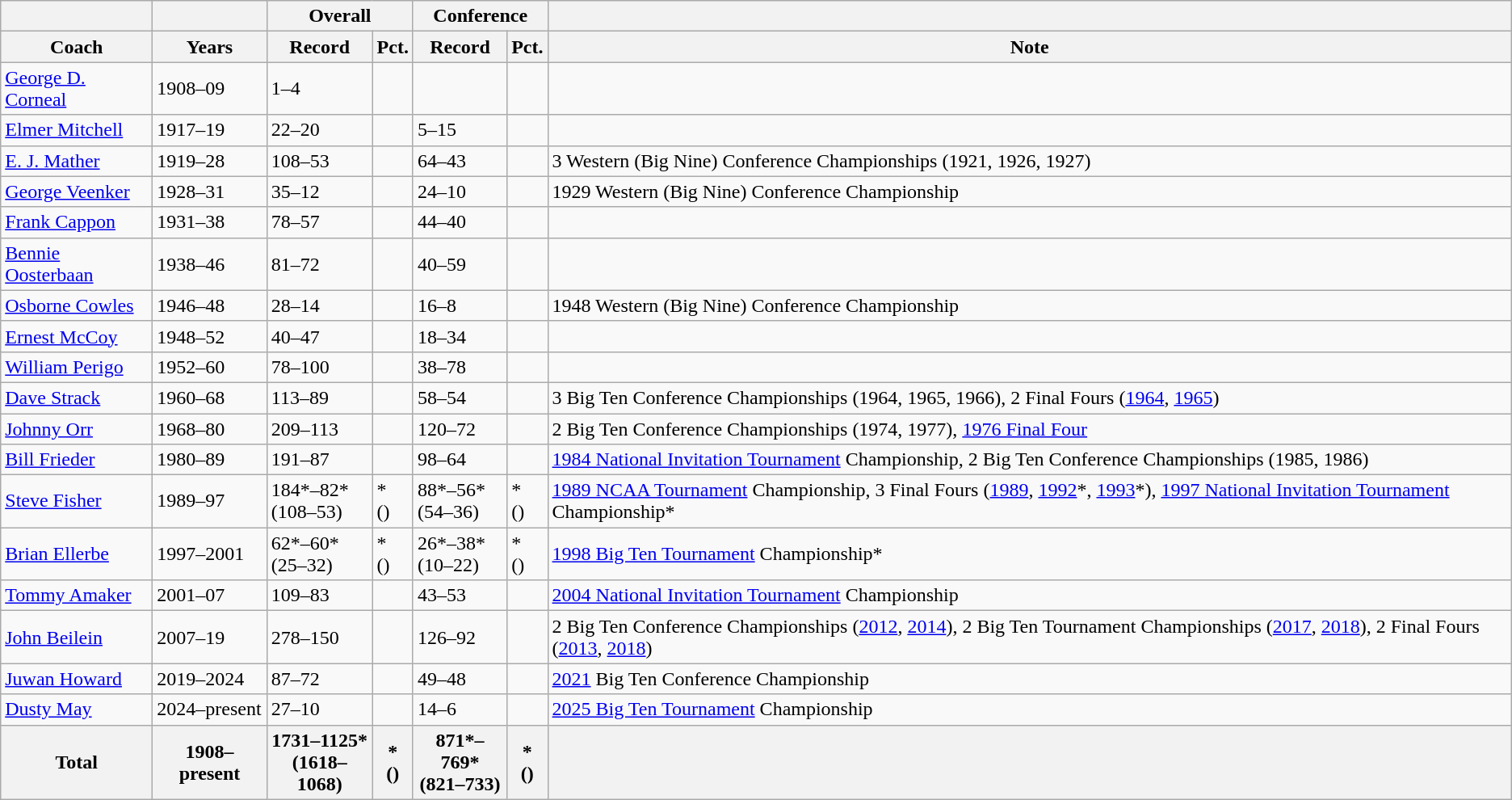<table class="wikitable">
<tr>
<th></th>
<th></th>
<th colspan="2">Overall</th>
<th colspan="2">Conference</th>
<th></th>
</tr>
<tr>
<th>Coach</th>
<th>Years</th>
<th>Record</th>
<th>Pct.</th>
<th>Record</th>
<th>Pct.</th>
<th>Note</th>
</tr>
<tr>
<td><a href='#'>George D. Corneal</a></td>
<td>1908–09</td>
<td>1–4</td>
<td></td>
<td></td>
<td></td>
<td></td>
</tr>
<tr>
<td><a href='#'>Elmer Mitchell</a></td>
<td>1917–19</td>
<td>22–20</td>
<td></td>
<td>5–15</td>
<td></td>
<td></td>
</tr>
<tr>
<td><a href='#'>E. J. Mather</a></td>
<td>1919–28</td>
<td>108–53</td>
<td></td>
<td>64–43</td>
<td></td>
<td>3 Western (Big Nine) Conference Championships (1921, 1926, 1927)</td>
</tr>
<tr>
<td><a href='#'>George Veenker</a></td>
<td>1928–31</td>
<td>35–12</td>
<td></td>
<td>24–10</td>
<td></td>
<td>1929 Western (Big Nine) Conference Championship</td>
</tr>
<tr>
<td><a href='#'>Frank Cappon</a></td>
<td>1931–38</td>
<td>78–57</td>
<td></td>
<td>44–40</td>
<td></td>
<td></td>
</tr>
<tr>
<td><a href='#'>Bennie Oosterbaan</a></td>
<td>1938–46</td>
<td>81–72</td>
<td></td>
<td>40–59</td>
<td></td>
<td></td>
</tr>
<tr>
<td><a href='#'>Osborne Cowles</a></td>
<td>1946–48</td>
<td>28–14</td>
<td></td>
<td>16–8</td>
<td></td>
<td>1948 Western (Big Nine) Conference Championship</td>
</tr>
<tr>
<td><a href='#'>Ernest McCoy</a></td>
<td>1948–52</td>
<td>40–47</td>
<td></td>
<td>18–34</td>
<td></td>
<td></td>
</tr>
<tr>
<td><a href='#'>William Perigo</a></td>
<td>1952–60</td>
<td>78–100</td>
<td></td>
<td>38–78</td>
<td></td>
<td></td>
</tr>
<tr>
<td><a href='#'>Dave Strack</a></td>
<td>1960–68</td>
<td>113–89</td>
<td></td>
<td>58–54</td>
<td></td>
<td>3 Big Ten Conference Championships (1964, 1965, 1966), 2 Final Fours (<a href='#'>1964</a>, <a href='#'>1965</a>)</td>
</tr>
<tr>
<td><a href='#'>Johnny Orr</a></td>
<td>1968–80</td>
<td>209–113</td>
<td></td>
<td>120–72</td>
<td></td>
<td>2 Big Ten Conference Championships (1974, 1977), <a href='#'>1976 Final Four</a></td>
</tr>
<tr>
<td><a href='#'>Bill Frieder</a></td>
<td>1980–89</td>
<td>191–87</td>
<td></td>
<td>98–64</td>
<td></td>
<td><a href='#'>1984 National Invitation Tournament</a> Championship, 2 Big Ten Conference Championships (1985, 1986)</td>
</tr>
<tr>
<td><a href='#'>Steve Fisher</a></td>
<td>1989–97</td>
<td>184*–82*<br>(108–53)</td>
<td>*<br>()</td>
<td>88*–56*<br>(54–36)</td>
<td>*<br>()</td>
<td><a href='#'>1989 NCAA Tournament</a> Championship, 3 Final Fours (<a href='#'>1989</a>, <a href='#'>1992</a>*, <a href='#'>1993</a>*), <a href='#'>1997 National Invitation Tournament</a> Championship*</td>
</tr>
<tr>
<td><a href='#'>Brian Ellerbe</a></td>
<td>1997–2001</td>
<td>62*–60*<br>(25–32)</td>
<td>*<br>()</td>
<td>26*–38*<br>(10–22)</td>
<td>*<br>()</td>
<td><a href='#'>1998 Big Ten Tournament</a> Championship*</td>
</tr>
<tr>
<td><a href='#'>Tommy Amaker</a></td>
<td>2001–07</td>
<td>109–83</td>
<td></td>
<td>43–53</td>
<td></td>
<td><a href='#'>2004 National Invitation Tournament</a> Championship</td>
</tr>
<tr>
<td><a href='#'>John Beilein</a></td>
<td>2007–19</td>
<td>278–150</td>
<td></td>
<td>126–92</td>
<td></td>
<td>2 Big Ten Conference Championships (<a href='#'>2012</a>, <a href='#'>2014</a>), 2 Big Ten Tournament Championships (<a href='#'>2017</a>, <a href='#'>2018</a>), 2 Final Fours (<a href='#'>2013</a>, <a href='#'>2018</a>)</td>
</tr>
<tr>
<td><a href='#'>Juwan Howard</a></td>
<td>2019–2024</td>
<td>87–72</td>
<td></td>
<td>49–48</td>
<td></td>
<td><a href='#'>2021</a> Big Ten Conference Championship</td>
</tr>
<tr>
<td><a href='#'>Dusty May</a></td>
<td>2024–present</td>
<td>27–10</td>
<td></td>
<td>14–6</td>
<td></td>
<td><a href='#'>2025 Big Ten Tournament</a> Championship</td>
</tr>
<tr>
<th>Total</th>
<th>1908–present</th>
<th>1731–1125*<br>(1618–1068)</th>
<th>*<br>()</th>
<th>871*–769*<br>(821–733)</th>
<th>*<br>()</th>
<th></th>
</tr>
</table>
